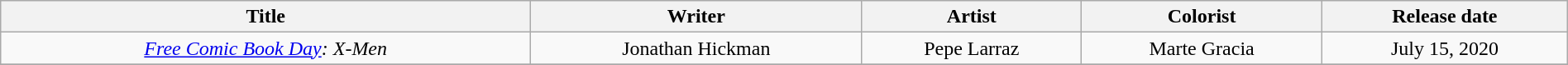<table class="wikitable" style="text-align:center; width:100%">
<tr>
<th scope="col">Title</th>
<th scope="col">Writer</th>
<th scope="col">Artist</th>
<th scope="col">Colorist</th>
<th scope="col">Release date</th>
</tr>
<tr>
<td><em><a href='#'>Free Comic Book Day</a>: X-Men</em></td>
<td>Jonathan Hickman</td>
<td>Pepe Larraz</td>
<td>Marte Gracia</td>
<td>July 15, 2020</td>
</tr>
<tr>
</tr>
</table>
